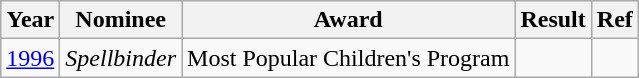<table class="wikitable">
<tr>
<th>Year</th>
<th>Nominee</th>
<th>Award</th>
<th>Result</th>
<th>Ref</th>
</tr>
<tr>
<td><a href='#'>1996</a></td>
<td><em>Spellbinder</em></td>
<td>Most Popular Children's Program</td>
<td></td>
<td></td>
</tr>
</table>
